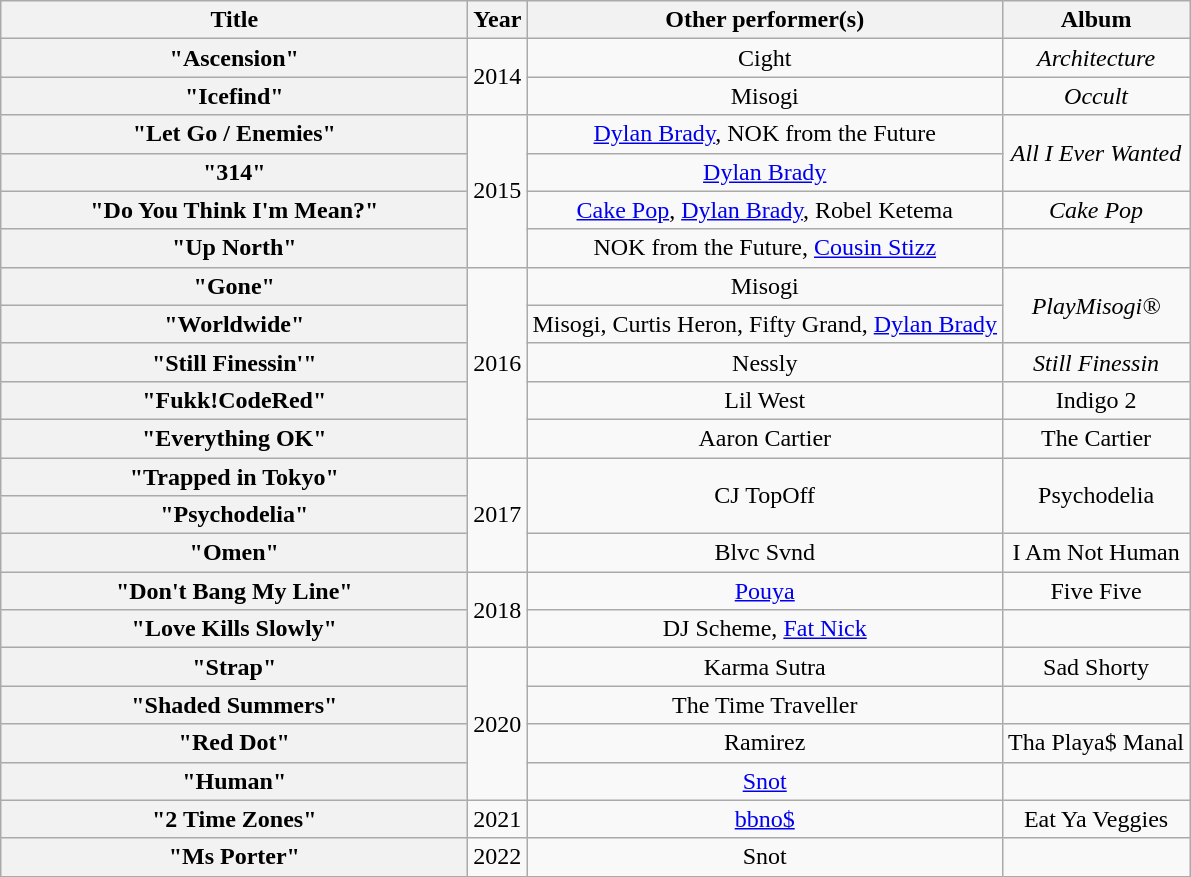<table class="wikitable plainrowheaders" style="text-align:center;">
<tr>
<th style="width:19em;">Title</th>
<th>Year</th>
<th>Other performer(s)</th>
<th>Album</th>
</tr>
<tr>
<th scope="row">"Ascension"</th>
<td rowspan="2">2014</td>
<td>Cight</td>
<td><em>Architecture</em></td>
</tr>
<tr>
<th scope="row">"Icefind"</th>
<td>Misogi</td>
<td><em>Occult</em></td>
</tr>
<tr>
<th scope="row">"Let Go / Enemies"</th>
<td rowspan="4">2015</td>
<td><a href='#'>Dylan Brady</a>, NOK from the Future</td>
<td rowspan="2"><em>All I Ever Wanted</em></td>
</tr>
<tr>
<th scope="row">"314"</th>
<td><a href='#'>Dylan Brady</a></td>
</tr>
<tr>
<th scope="row">"Do You Think I'm Mean?"</th>
<td><a href='#'>Cake Pop</a>, <a href='#'>Dylan Brady</a>, Robel Ketema</td>
<td><em>Cake Pop</em></td>
</tr>
<tr>
<th scope="row">"Up North"</th>
<td>NOK from the Future, <a href='#'>Cousin Stizz</a></td>
<td></td>
</tr>
<tr>
<th scope="row">"Gone"</th>
<td rowspan="5">2016</td>
<td>Misogi</td>
<td rowspan="2"><em>PlayMisogi®</em></td>
</tr>
<tr>
<th scope="row">"Worldwide"</th>
<td>Misogi, Curtis Heron, Fifty Grand, <a href='#'>Dylan Brady</a></td>
</tr>
<tr>
<th scope="row">"Still Finessin'"</th>
<td>Nessly</td>
<td><em>Still Finessin<strong></td>
</tr>
<tr>
<th scope="row">"Fukk!CodeRed"</th>
<td>Lil West</td>
<td></em>Indigo 2<em></td>
</tr>
<tr>
<th scope="row">"Everything OK"</th>
<td>Aaron Cartier</td>
<td></em>The Cartier<em></td>
</tr>
<tr>
<th scope="row">"Trapped in Tokyo"</th>
<td rowspan="3">2017</td>
<td rowspan="2">CJ TopOff</td>
<td rowspan="2"></em>Psychodelia<em></td>
</tr>
<tr>
<th scope="row">"Psychodelia"</th>
</tr>
<tr>
<th scope="row">"Omen"</th>
<td>Blvc Svnd</td>
<td></em>I Am Not Human<em></td>
</tr>
<tr>
<th scope="row">"Don't Bang My Line"</th>
<td rowspan="2">2018</td>
<td><a href='#'>Pouya</a></td>
<td></em>Five Five<em></td>
</tr>
<tr>
<th scope="row">"Love Kills Slowly"</th>
<td>DJ Scheme, <a href='#'>Fat Nick</a></td>
<td></td>
</tr>
<tr>
<th scope="row">"Strap"</th>
<td rowspan="4">2020</td>
<td>Karma Sutra</td>
<td></em>Sad Shorty<em></td>
</tr>
<tr>
<th scope="row">"Shaded Summers"</th>
<td>The Time Traveller</td>
<td></td>
</tr>
<tr>
<th scope="row">"Red Dot"</th>
<td>Ramirez</td>
<td></em>Tha Playa$ Manal<em></td>
</tr>
<tr>
<th scope="row">"Human"</th>
<td><a href='#'>Snot</a></td>
<td></td>
</tr>
<tr>
<th scope="row">"2 Time Zones"</th>
<td>2021</td>
<td><a href='#'>bbno$</a></td>
<td></em>Eat Ya Veggies<em></td>
</tr>
<tr>
<th scope="row">"Ms Porter"</th>
<td>2022</td>
<td>Snot</td>
<td></td>
</tr>
</table>
